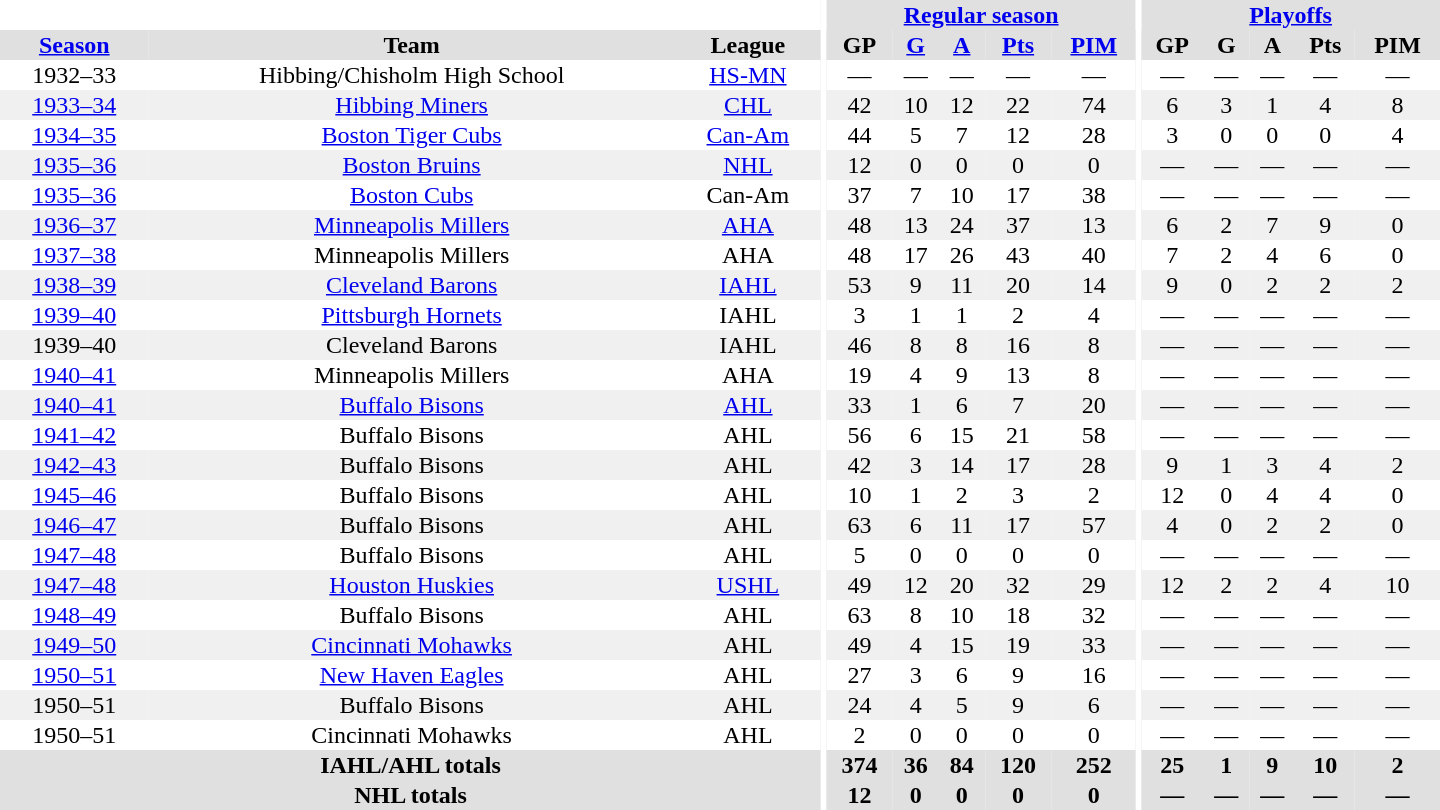<table border="0" cellpadding="1" cellspacing="0" style="text-align:center; width:60em">
<tr bgcolor="#e0e0e0">
<th colspan="3" bgcolor="#ffffff"></th>
<th rowspan="100" bgcolor="#ffffff"></th>
<th colspan="5"><a href='#'>Regular season</a></th>
<th rowspan="100" bgcolor="#ffffff"></th>
<th colspan="5"><a href='#'>Playoffs</a></th>
</tr>
<tr bgcolor="#e0e0e0">
<th><a href='#'>Season</a></th>
<th>Team</th>
<th>League</th>
<th>GP</th>
<th><a href='#'>G</a></th>
<th><a href='#'>A</a></th>
<th><a href='#'>Pts</a></th>
<th><a href='#'>PIM</a></th>
<th>GP</th>
<th>G</th>
<th>A</th>
<th>Pts</th>
<th>PIM</th>
</tr>
<tr>
<td>1932–33</td>
<td>Hibbing/Chisholm High School</td>
<td><a href='#'>HS-MN</a></td>
<td>—</td>
<td>—</td>
<td>—</td>
<td>—</td>
<td>—</td>
<td>—</td>
<td>—</td>
<td>—</td>
<td>—</td>
<td>—</td>
</tr>
<tr bgcolor="#f0f0f0">
<td><a href='#'>1933–34</a></td>
<td><a href='#'>Hibbing Miners</a></td>
<td><a href='#'>CHL</a></td>
<td>42</td>
<td>10</td>
<td>12</td>
<td>22</td>
<td>74</td>
<td>6</td>
<td>3</td>
<td>1</td>
<td>4</td>
<td>8</td>
</tr>
<tr>
<td><a href='#'>1934–35</a></td>
<td><a href='#'>Boston Tiger Cubs</a></td>
<td><a href='#'>Can-Am</a></td>
<td>44</td>
<td>5</td>
<td>7</td>
<td>12</td>
<td>28</td>
<td>3</td>
<td>0</td>
<td>0</td>
<td>0</td>
<td>4</td>
</tr>
<tr bgcolor="#f0f0f0">
<td><a href='#'>1935–36</a></td>
<td><a href='#'>Boston Bruins</a></td>
<td><a href='#'>NHL</a></td>
<td>12</td>
<td>0</td>
<td>0</td>
<td>0</td>
<td>0</td>
<td>—</td>
<td>—</td>
<td>—</td>
<td>—</td>
<td>—</td>
</tr>
<tr>
<td><a href='#'>1935–36</a></td>
<td><a href='#'>Boston Cubs</a></td>
<td>Can-Am</td>
<td>37</td>
<td>7</td>
<td>10</td>
<td>17</td>
<td>38</td>
<td>—</td>
<td>—</td>
<td>—</td>
<td>—</td>
<td>—</td>
</tr>
<tr bgcolor="#f0f0f0">
<td><a href='#'>1936–37</a></td>
<td><a href='#'>Minneapolis Millers</a></td>
<td><a href='#'>AHA</a></td>
<td>48</td>
<td>13</td>
<td>24</td>
<td>37</td>
<td>13</td>
<td>6</td>
<td>2</td>
<td>7</td>
<td>9</td>
<td>0</td>
</tr>
<tr>
<td><a href='#'>1937–38</a></td>
<td>Minneapolis Millers</td>
<td>AHA</td>
<td>48</td>
<td>17</td>
<td>26</td>
<td>43</td>
<td>40</td>
<td>7</td>
<td>2</td>
<td>4</td>
<td>6</td>
<td>0</td>
</tr>
<tr bgcolor="#f0f0f0">
<td><a href='#'>1938–39</a></td>
<td><a href='#'>Cleveland Barons</a></td>
<td><a href='#'>IAHL</a></td>
<td>53</td>
<td>9</td>
<td>11</td>
<td>20</td>
<td>14</td>
<td>9</td>
<td>0</td>
<td>2</td>
<td>2</td>
<td>2</td>
</tr>
<tr>
<td><a href='#'>1939–40</a></td>
<td><a href='#'>Pittsburgh Hornets</a></td>
<td>IAHL</td>
<td>3</td>
<td>1</td>
<td>1</td>
<td>2</td>
<td>4</td>
<td>—</td>
<td>—</td>
<td>—</td>
<td>—</td>
<td>—</td>
</tr>
<tr bgcolor="#f0f0f0">
<td>1939–40</td>
<td>Cleveland Barons</td>
<td>IAHL</td>
<td>46</td>
<td>8</td>
<td>8</td>
<td>16</td>
<td>8</td>
<td>—</td>
<td>—</td>
<td>—</td>
<td>—</td>
<td>—</td>
</tr>
<tr>
<td><a href='#'>1940–41</a></td>
<td>Minneapolis Millers</td>
<td>AHA</td>
<td>19</td>
<td>4</td>
<td>9</td>
<td>13</td>
<td>8</td>
<td>—</td>
<td>—</td>
<td>—</td>
<td>—</td>
<td>—</td>
</tr>
<tr bgcolor="#f0f0f0">
<td><a href='#'>1940–41</a></td>
<td><a href='#'>Buffalo Bisons</a></td>
<td><a href='#'>AHL</a></td>
<td>33</td>
<td>1</td>
<td>6</td>
<td>7</td>
<td>20</td>
<td>—</td>
<td>—</td>
<td>—</td>
<td>—</td>
<td>—</td>
</tr>
<tr>
<td><a href='#'>1941–42</a></td>
<td>Buffalo Bisons</td>
<td>AHL</td>
<td>56</td>
<td>6</td>
<td>15</td>
<td>21</td>
<td>58</td>
<td>—</td>
<td>—</td>
<td>—</td>
<td>—</td>
<td>—</td>
</tr>
<tr bgcolor="#f0f0f0">
<td><a href='#'>1942–43</a></td>
<td>Buffalo Bisons</td>
<td>AHL</td>
<td>42</td>
<td>3</td>
<td>14</td>
<td>17</td>
<td>28</td>
<td>9</td>
<td>1</td>
<td>3</td>
<td>4</td>
<td>2</td>
</tr>
<tr>
<td><a href='#'>1945–46</a></td>
<td>Buffalo Bisons</td>
<td>AHL</td>
<td>10</td>
<td>1</td>
<td>2</td>
<td>3</td>
<td>2</td>
<td>12</td>
<td>0</td>
<td>4</td>
<td>4</td>
<td>0</td>
</tr>
<tr bgcolor="#f0f0f0">
<td><a href='#'>1946–47</a></td>
<td>Buffalo Bisons</td>
<td>AHL</td>
<td>63</td>
<td>6</td>
<td>11</td>
<td>17</td>
<td>57</td>
<td>4</td>
<td>0</td>
<td>2</td>
<td>2</td>
<td>0</td>
</tr>
<tr>
<td><a href='#'>1947–48</a></td>
<td>Buffalo Bisons</td>
<td>AHL</td>
<td>5</td>
<td>0</td>
<td>0</td>
<td>0</td>
<td>0</td>
<td>—</td>
<td>—</td>
<td>—</td>
<td>—</td>
<td>—</td>
</tr>
<tr bgcolor="#f0f0f0">
<td><a href='#'>1947–48</a></td>
<td><a href='#'>Houston Huskies</a></td>
<td><a href='#'>USHL</a></td>
<td>49</td>
<td>12</td>
<td>20</td>
<td>32</td>
<td>29</td>
<td>12</td>
<td>2</td>
<td>2</td>
<td>4</td>
<td>10</td>
</tr>
<tr>
<td><a href='#'>1948–49</a></td>
<td>Buffalo Bisons</td>
<td>AHL</td>
<td>63</td>
<td>8</td>
<td>10</td>
<td>18</td>
<td>32</td>
<td>—</td>
<td>—</td>
<td>—</td>
<td>—</td>
<td>—</td>
</tr>
<tr bgcolor="#f0f0f0">
<td><a href='#'>1949–50</a></td>
<td><a href='#'>Cincinnati Mohawks</a></td>
<td>AHL</td>
<td>49</td>
<td>4</td>
<td>15</td>
<td>19</td>
<td>33</td>
<td>—</td>
<td>—</td>
<td>—</td>
<td>—</td>
<td>—</td>
</tr>
<tr>
<td><a href='#'>1950–51</a></td>
<td><a href='#'>New Haven Eagles</a></td>
<td>AHL</td>
<td>27</td>
<td>3</td>
<td>6</td>
<td>9</td>
<td>16</td>
<td>—</td>
<td>—</td>
<td>—</td>
<td>—</td>
<td>—</td>
</tr>
<tr bgcolor="#f0f0f0">
<td>1950–51</td>
<td>Buffalo Bisons</td>
<td>AHL</td>
<td>24</td>
<td>4</td>
<td>5</td>
<td>9</td>
<td>6</td>
<td>—</td>
<td>—</td>
<td>—</td>
<td>—</td>
<td>—</td>
</tr>
<tr>
<td>1950–51</td>
<td>Cincinnati Mohawks</td>
<td>AHL</td>
<td>2</td>
<td>0</td>
<td>0</td>
<td>0</td>
<td>0</td>
<td>—</td>
<td>—</td>
<td>—</td>
<td>—</td>
<td>—</td>
</tr>
<tr bgcolor="#e0e0e0">
<th colspan="3">IAHL/AHL totals</th>
<th>374</th>
<th>36</th>
<th>84</th>
<th>120</th>
<th>252</th>
<th>25</th>
<th>1</th>
<th>9</th>
<th>10</th>
<th>2</th>
</tr>
<tr bgcolor="#e0e0e0">
<th colspan="3">NHL totals</th>
<th>12</th>
<th>0</th>
<th>0</th>
<th>0</th>
<th>0</th>
<th>—</th>
<th>—</th>
<th>—</th>
<th>—</th>
<th>—</th>
</tr>
</table>
